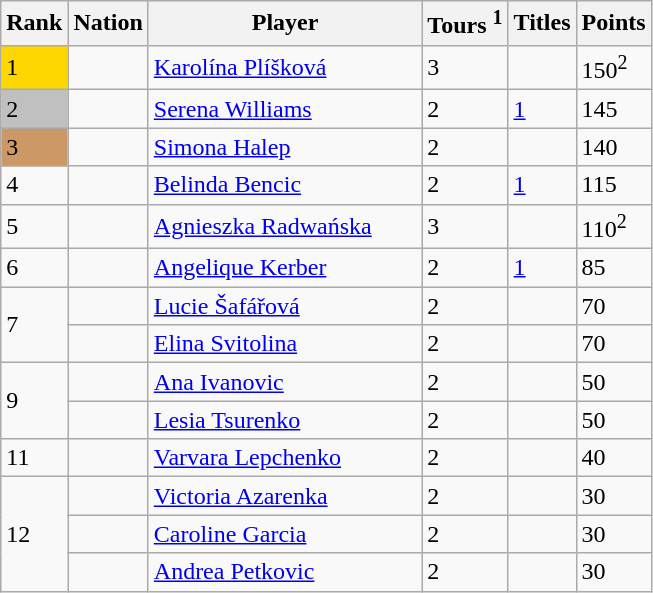<table class="sortable wikitable">
<tr>
<th>Rank</th>
<th>Nation</th>
<th width=175>Player</th>
<th>Tours <sup>1</sup></th>
<th>Titles</th>
<th>Points</th>
</tr>
<tr>
<td style="background:gold;">1</td>
<td></td>
<td><a href='#'>Karolína Plíšková</a></td>
<td>3</td>
<td></td>
<td>150<sup>2</sup></td>
</tr>
<tr>
<td style="background:silver;">2</td>
<td></td>
<td><a href='#'>Serena Williams</a></td>
<td>2</td>
<td><a href='#'>1</a></td>
<td>145</td>
</tr>
<tr>
<td style="background:#c96;">3</td>
<td></td>
<td><a href='#'>Simona Halep</a></td>
<td>2</td>
<td></td>
<td>140</td>
</tr>
<tr>
<td>4</td>
<td></td>
<td><a href='#'>Belinda Bencic</a></td>
<td>2</td>
<td><a href='#'>1</a></td>
<td>115</td>
</tr>
<tr>
<td>5</td>
<td></td>
<td><a href='#'>Agnieszka Radwańska</a></td>
<td>3</td>
<td></td>
<td>110<sup>2</sup></td>
</tr>
<tr>
<td>6</td>
<td></td>
<td><a href='#'>Angelique Kerber</a></td>
<td>2</td>
<td><a href='#'>1</a></td>
<td>85</td>
</tr>
<tr>
<td rowspan= 2>7</td>
<td></td>
<td><a href='#'>Lucie Šafářová</a></td>
<td>2</td>
<td></td>
<td>70</td>
</tr>
<tr>
<td></td>
<td><a href='#'>Elina Svitolina</a></td>
<td>2</td>
<td></td>
<td>70</td>
</tr>
<tr>
<td rowspan=2>9</td>
<td></td>
<td><a href='#'>Ana Ivanovic</a></td>
<td>2</td>
<td></td>
<td>50</td>
</tr>
<tr>
<td></td>
<td><a href='#'>Lesia Tsurenko</a></td>
<td>2</td>
<td></td>
<td>50</td>
</tr>
<tr>
<td>11</td>
<td></td>
<td><a href='#'>Varvara Lepchenko</a></td>
<td>2</td>
<td></td>
<td>40</td>
</tr>
<tr>
<td rowspan=3>12</td>
<td></td>
<td><a href='#'>Victoria Azarenka</a></td>
<td>2</td>
<td></td>
<td>30</td>
</tr>
<tr>
<td></td>
<td><a href='#'>Caroline Garcia</a></td>
<td>2</td>
<td></td>
<td>30</td>
</tr>
<tr>
<td></td>
<td><a href='#'>Andrea Petkovic</a></td>
<td>2</td>
<td></td>
<td>30</td>
</tr>
</table>
